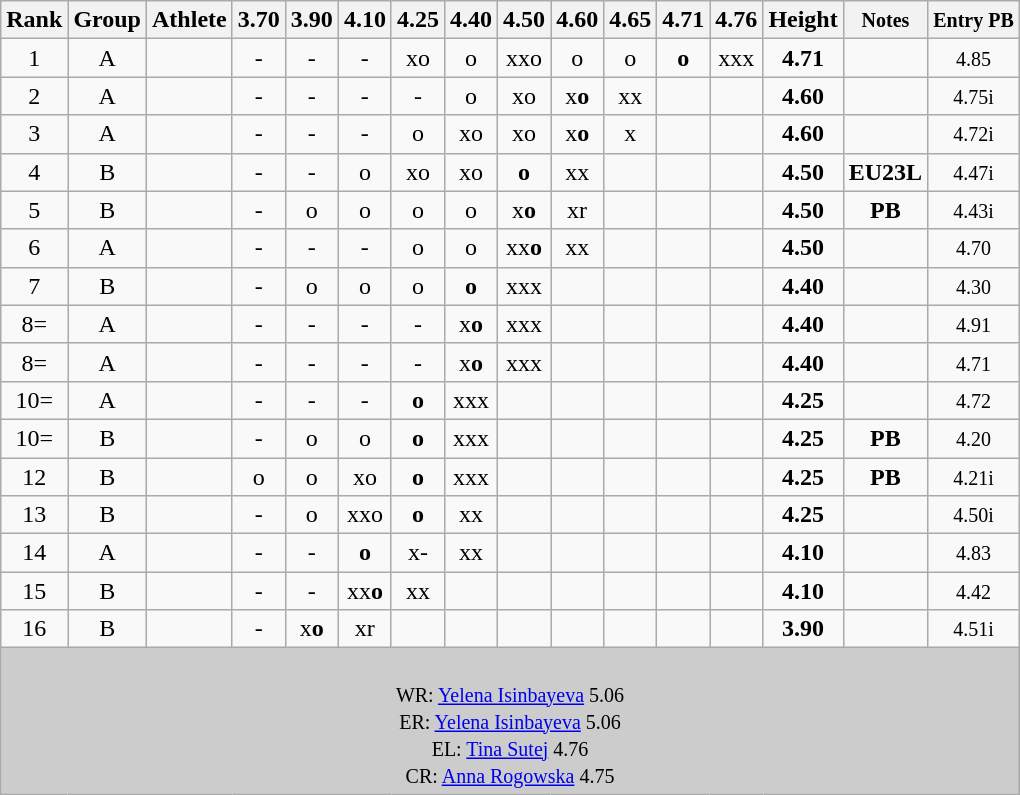<table class="wikitable sortable" style="text-align:center;">
<tr>
<th>Rank</th>
<th>Group</th>
<th>Athlete</th>
<th>3.70</th>
<th>3.90</th>
<th>4.10</th>
<th>4.25</th>
<th>4.40</th>
<th>4.50</th>
<th>4.60</th>
<th>4.65</th>
<th>4.71</th>
<th>4.76</th>
<th>Height</th>
<th><small>Notes</small></th>
<th><small>Entry PB</small></th>
</tr>
<tr>
<td>1</td>
<td>A</td>
<td align=left></td>
<td>-</td>
<td>-</td>
<td>-</td>
<td>xo</td>
<td>o</td>
<td>xxo</td>
<td>o</td>
<td>o</td>
<td><strong>o</strong></td>
<td>xxx</td>
<td><strong>4.71</strong></td>
<td></td>
<td><small>4.85</small></td>
</tr>
<tr>
<td>2</td>
<td>A</td>
<td align=left></td>
<td>-</td>
<td>-</td>
<td>-</td>
<td>-</td>
<td>o</td>
<td>xo</td>
<td>x<strong>o</strong></td>
<td>xx</td>
<td></td>
<td></td>
<td><strong>4.60</strong></td>
<td></td>
<td><small>4.75i</small></td>
</tr>
<tr>
<td>3</td>
<td>A</td>
<td align=left></td>
<td>-</td>
<td>-</td>
<td>-</td>
<td>o</td>
<td>xo</td>
<td>xo</td>
<td>x<strong>o</strong></td>
<td>x</td>
<td></td>
<td></td>
<td><strong>4.60</strong></td>
<td></td>
<td><small>4.72i</small></td>
</tr>
<tr>
<td>4</td>
<td>B</td>
<td align=left></td>
<td>-</td>
<td>-</td>
<td>o</td>
<td>xo</td>
<td>xo</td>
<td><strong>o</strong></td>
<td>xx</td>
<td></td>
<td></td>
<td></td>
<td><strong>4.50</strong></td>
<td><strong>EU23L</strong></td>
<td><small>4.47i</small></td>
</tr>
<tr>
<td>5</td>
<td>B</td>
<td align=left></td>
<td>-</td>
<td>o</td>
<td>o</td>
<td>o</td>
<td>o</td>
<td>x<strong>o</strong></td>
<td>xr</td>
<td></td>
<td></td>
<td></td>
<td><strong>4.50</strong></td>
<td><strong>PB</strong></td>
<td><small>4.43i</small></td>
</tr>
<tr>
<td>6</td>
<td>A</td>
<td align=left></td>
<td>-</td>
<td>-</td>
<td>-</td>
<td>o</td>
<td>o</td>
<td>xx<strong>o</strong></td>
<td>xx</td>
<td></td>
<td></td>
<td></td>
<td><strong>4.50</strong></td>
<td></td>
<td><small>4.70</small></td>
</tr>
<tr>
<td>7</td>
<td>B</td>
<td align=left></td>
<td>-</td>
<td>o</td>
<td>o</td>
<td>o</td>
<td><strong>o</strong></td>
<td>xxx</td>
<td></td>
<td></td>
<td></td>
<td></td>
<td><strong>4.40</strong></td>
<td></td>
<td><small>4.30</small></td>
</tr>
<tr>
<td>8=</td>
<td>A</td>
<td align=left></td>
<td>-</td>
<td>-</td>
<td>-</td>
<td>-</td>
<td>x<strong>o</strong></td>
<td>xxx</td>
<td></td>
<td></td>
<td></td>
<td></td>
<td><strong>4.40</strong></td>
<td></td>
<td><small>4.91</small></td>
</tr>
<tr>
<td>8=</td>
<td>A</td>
<td align=left></td>
<td>-</td>
<td>-</td>
<td>-</td>
<td>-</td>
<td>x<strong>o</strong></td>
<td>xxx</td>
<td></td>
<td></td>
<td></td>
<td></td>
<td><strong>4.40</strong></td>
<td></td>
<td><small>4.71</small></td>
</tr>
<tr>
<td>10=</td>
<td>A</td>
<td align=left></td>
<td>-</td>
<td>-</td>
<td>-</td>
<td><strong>o</strong></td>
<td>xxx</td>
<td></td>
<td></td>
<td></td>
<td></td>
<td></td>
<td><strong>4.25</strong></td>
<td></td>
<td><small>4.72</small></td>
</tr>
<tr>
<td>10=</td>
<td>B</td>
<td align=left></td>
<td>-</td>
<td>o</td>
<td>o</td>
<td><strong>o</strong></td>
<td>xxx</td>
<td></td>
<td></td>
<td></td>
<td></td>
<td></td>
<td><strong>4.25</strong></td>
<td><strong>PB</strong></td>
<td><small>4.20</small></td>
</tr>
<tr>
<td>12</td>
<td>B</td>
<td align=left></td>
<td>o</td>
<td>o</td>
<td>xo</td>
<td><strong>o</strong></td>
<td>xxx</td>
<td></td>
<td></td>
<td></td>
<td></td>
<td></td>
<td><strong>4.25</strong></td>
<td><strong>PB</strong></td>
<td><small>4.21i</small></td>
</tr>
<tr>
<td>13</td>
<td>B</td>
<td align=left></td>
<td>-</td>
<td>o</td>
<td>xxo</td>
<td><strong>o</strong></td>
<td>xx</td>
<td></td>
<td></td>
<td></td>
<td></td>
<td></td>
<td><strong>4.25</strong></td>
<td></td>
<td><small>4.50i</small></td>
</tr>
<tr>
<td>14</td>
<td>A</td>
<td align=left></td>
<td>-</td>
<td>-</td>
<td><strong>o</strong></td>
<td>x-</td>
<td>xx</td>
<td></td>
<td></td>
<td></td>
<td></td>
<td></td>
<td><strong>4.10</strong></td>
<td></td>
<td><small>4.83</small></td>
</tr>
<tr>
<td>15</td>
<td>B</td>
<td align=left></td>
<td>-</td>
<td>-</td>
<td>xx<strong>o</strong></td>
<td>xx</td>
<td></td>
<td></td>
<td></td>
<td></td>
<td></td>
<td></td>
<td><strong>4.10</strong></td>
<td></td>
<td><small>4.42</small></td>
</tr>
<tr>
<td>16</td>
<td>B</td>
<td align=left></td>
<td>-</td>
<td>x<strong>o</strong></td>
<td>xr</td>
<td></td>
<td></td>
<td></td>
<td></td>
<td></td>
<td></td>
<td></td>
<td><strong>3.90</strong></td>
<td></td>
<td><small>4.51i</small></td>
</tr>
<tr class="sortbottom">
<td colspan="16" bgcolor="#cccccc"><br>
<small>WR:   <a href='#'>Yelena Isinbayeva</a> 5.06<br>ER:  <a href='#'>Yelena Isinbayeva</a> 5.06<br></small>
<small>EL:   <a href='#'>Tina Sutej</a> 4.76<br>CR:  <a href='#'>Anna Rogowska</a> 4.75</small></td>
</tr>
</table>
